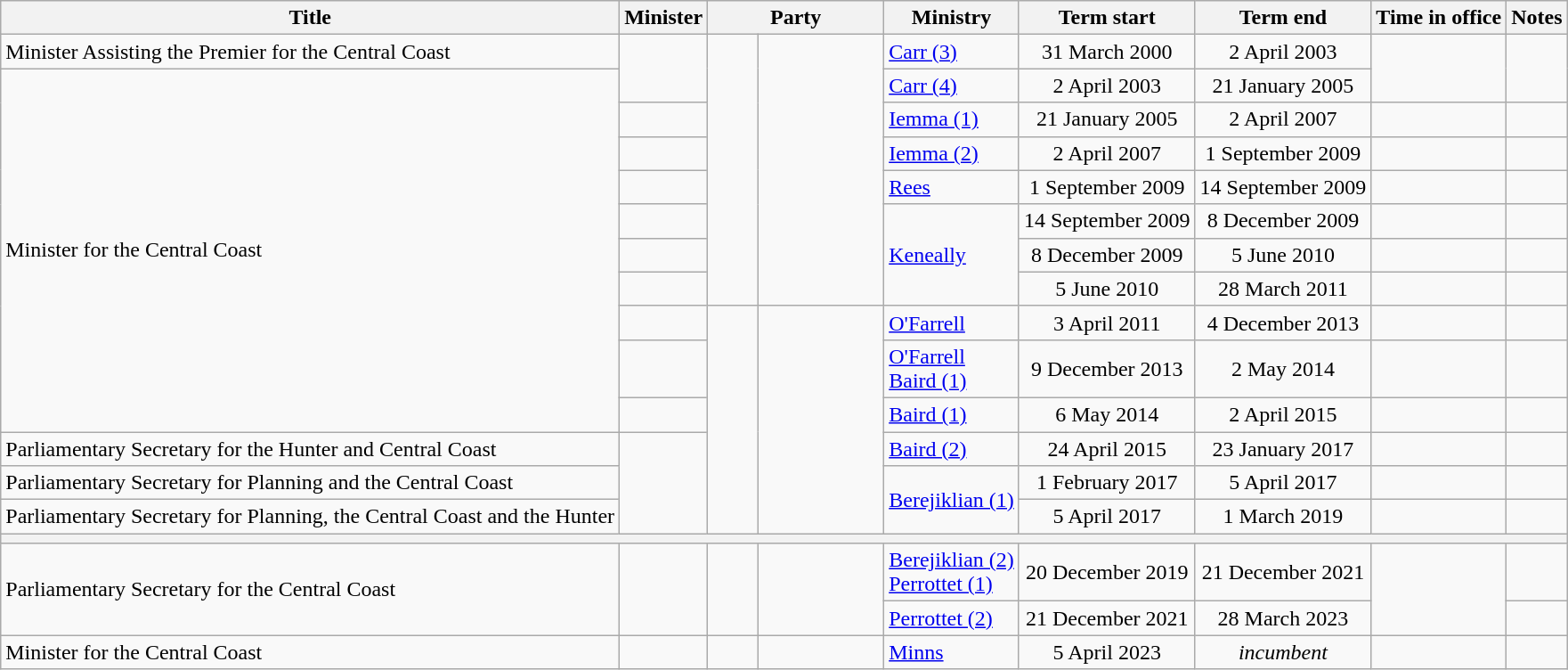<table class="wikitable sortable">
<tr>
<th>Title</th>
<th>Minister</th>
<th colspan=2>Party</th>
<th>Ministry</th>
<th>Term start</th>
<th>Term end</th>
<th>Time in office</th>
<th class="unsortable">Notes</th>
</tr>
<tr>
<td>Minister Assisting the Premier for the Central Coast</td>
<td rowspan=2></td>
<td rowspan=8 > </td>
<td rowspan=8 width=8%></td>
<td><a href='#'>Carr (3)</a></td>
<td align=center>31 March 2000</td>
<td align=center>2 April 2003</td>
<td rowspan=2 align=right></td>
<td rowspan=2></td>
</tr>
<tr>
<td rowspan=10>Minister for the Central Coast</td>
<td><a href='#'>Carr (4)</a></td>
<td align=center>2 April 2003</td>
<td align=center>21 January 2005</td>
</tr>
<tr>
<td></td>
<td><a href='#'>Iemma (1)</a></td>
<td align=center>21 January 2005</td>
<td align=center>2 April 2007</td>
<td align=right></td>
<td></td>
</tr>
<tr>
<td></td>
<td><a href='#'>Iemma (2)</a></td>
<td align=center>2 April 2007</td>
<td align=center>1 September 2009</td>
<td align=right></td>
<td></td>
</tr>
<tr>
<td></td>
<td><a href='#'>Rees</a></td>
<td align=center>1 September 2009</td>
<td align=center>14 September 2009</td>
<td align=right></td>
<td></td>
</tr>
<tr>
<td></td>
<td rowspan=3><a href='#'>Keneally</a></td>
<td align=center>14 September 2009</td>
<td align=center>8 December 2009</td>
<td align=right></td>
<td></td>
</tr>
<tr>
<td></td>
<td align=center>8 December 2009</td>
<td align=center>5 June 2010</td>
<td align=right></td>
<td></td>
</tr>
<tr>
<td></td>
<td align=center>5 June 2010</td>
<td align=center>28 March 2011</td>
<td align=right></td>
<td></td>
</tr>
<tr>
<td></td>
<td rowspan=6 > </td>
<td rowspan=6></td>
<td><a href='#'>O'Farrell</a></td>
<td align=center>3 April 2011</td>
<td align=center>4 December 2013</td>
<td align=right></td>
<td></td>
</tr>
<tr>
<td></td>
<td><a href='#'>O'Farrell</a><br><a href='#'>Baird (1)</a></td>
<td align=center>9 December 2013</td>
<td align=center>2 May 2014</td>
<td align=right></td>
<td></td>
</tr>
<tr>
<td></td>
<td><a href='#'>Baird (1)</a></td>
<td align=center>6 May 2014</td>
<td align=center>2 April 2015</td>
<td align=right></td>
<td></td>
</tr>
<tr>
<td>Parliamentary Secretary for the Hunter and Central Coast</td>
<td rowspan=3></td>
<td><a href='#'>Baird (2)</a></td>
<td align=center>24 April 2015</td>
<td align=center>23 January 2017</td>
<td align=right></td>
<td></td>
</tr>
<tr>
<td>Parliamentary Secretary for Planning and the Central Coast</td>
<td rowspan=2><a href='#'>Berejiklian (1)</a></td>
<td align=center>1 February 2017</td>
<td align=center>5 April 2017</td>
<td align=right></td>
<td></td>
</tr>
<tr>
<td>Parliamentary Secretary for Planning, the Central Coast and the Hunter</td>
<td align=center>5 April 2017</td>
<td align=center>1 March 2019</td>
<td align=right></td>
<td></td>
</tr>
<tr>
<th colspan=9></th>
</tr>
<tr>
<td rowspan=2>Parliamentary Secretary for the Central Coast</td>
<td rowspan=2></td>
<td rowspan=2 > </td>
<td rowspan=2></td>
<td><a href='#'>Berejiklian (2)</a><br><a href='#'>Perrottet (1)</a></td>
<td align=center>20 December 2019</td>
<td align=center>21 December 2021</td>
<td rowspan=2 align=right></td>
<td></td>
</tr>
<tr>
<td><a href='#'>Perrottet (2)</a></td>
<td align=center>21 December 2021</td>
<td align=center>28 March 2023</td>
<td></td>
</tr>
<tr>
<td>Minister for the Central Coast</td>
<td></td>
<td> </td>
<td width=8%></td>
<td><a href='#'>Minns</a></td>
<td align=center>5 April 2023</td>
<td align=center><em>incumbent</em></td>
<td align=right></td>
<td></td>
</tr>
</table>
